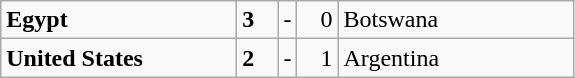<table class="wikitable">
<tr>
<td width=150> <strong>Egypt</strong></td>
<td style="width:20px; text-align:left;"><strong>3</strong></td>
<td>-</td>
<td style="width:20px; text-align:right;">0</td>
<td width=150> Botswana</td>
</tr>
<tr>
<td> <strong>United States</strong></td>
<td style="text-align:left;"><strong>2</strong></td>
<td>-</td>
<td style="text-align:right;">1</td>
<td> Argentina</td>
</tr>
</table>
